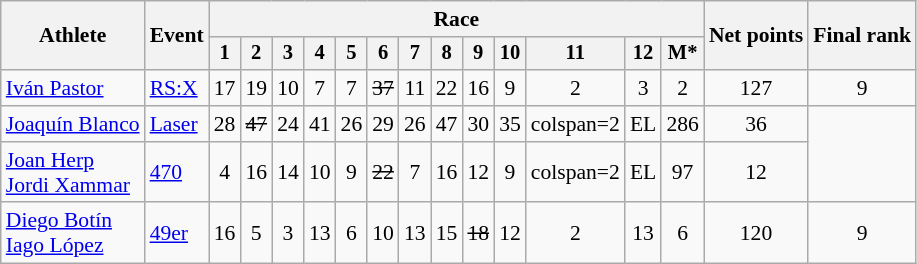<table class="wikitable" style="font-size:90%">
<tr>
<th rowspan="2">Athlete</th>
<th rowspan="2">Event</th>
<th colspan=13>Race</th>
<th rowspan=2>Net points</th>
<th rowspan=2>Final rank</th>
</tr>
<tr style="font-size:95%">
<th>1</th>
<th>2</th>
<th>3</th>
<th>4</th>
<th>5</th>
<th>6</th>
<th>7</th>
<th>8</th>
<th>9</th>
<th>10</th>
<th>11</th>
<th>12</th>
<th>M*</th>
</tr>
<tr align=center>
<td align=left><a href='#'>Iván Pastor</a></td>
<td align=left><a href='#'>RS:X</a></td>
<td>17</td>
<td>19</td>
<td>10</td>
<td>7</td>
<td>7</td>
<td><s>37</s></td>
<td>11</td>
<td>22</td>
<td>16</td>
<td>9</td>
<td>2</td>
<td>3</td>
<td>2</td>
<td>127</td>
<td>9</td>
</tr>
<tr align=center>
<td align=left><a href='#'>Joaquín Blanco</a></td>
<td align=left><a href='#'>Laser</a></td>
<td>28</td>
<td><s>47</s></td>
<td>24</td>
<td>41</td>
<td>26</td>
<td>29</td>
<td>26</td>
<td>47</td>
<td>30</td>
<td>35</td>
<td>colspan=2 </td>
<td>EL</td>
<td>286</td>
<td>36</td>
</tr>
<tr align=center>
<td align=left><a href='#'>Joan Herp</a><br><a href='#'>Jordi Xammar</a></td>
<td align=left><a href='#'>470</a></td>
<td>4</td>
<td>16</td>
<td>14</td>
<td>10</td>
<td>9</td>
<td><s>22</s></td>
<td>7</td>
<td>16</td>
<td>12</td>
<td>9</td>
<td>colspan=2 </td>
<td>EL</td>
<td>97</td>
<td>12</td>
</tr>
<tr align=center>
<td align=left><a href='#'>Diego Botín</a><br><a href='#'>Iago López</a></td>
<td align=left><a href='#'>49er</a></td>
<td>16</td>
<td>5</td>
<td>3</td>
<td>13</td>
<td>6</td>
<td>10</td>
<td>13</td>
<td>15</td>
<td><s>18</s></td>
<td>12</td>
<td>2</td>
<td>13</td>
<td>6</td>
<td>120</td>
<td>9</td>
</tr>
</table>
